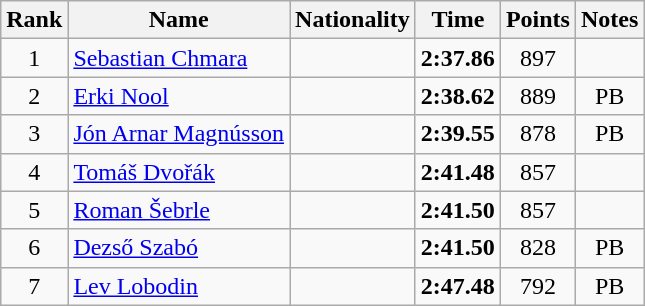<table class="wikitable sortable" style="text-align:center">
<tr>
<th>Rank</th>
<th>Name</th>
<th>Nationality</th>
<th>Time</th>
<th>Points</th>
<th>Notes</th>
</tr>
<tr>
<td>1</td>
<td align="left"><a href='#'>Sebastian Chmara</a></td>
<td align=left></td>
<td><strong>2:37.86</strong></td>
<td>897</td>
<td></td>
</tr>
<tr>
<td>2</td>
<td align="left"><a href='#'>Erki Nool</a></td>
<td align=left></td>
<td><strong>2:38.62</strong></td>
<td>889</td>
<td>PB</td>
</tr>
<tr>
<td>3</td>
<td align="left"><a href='#'>Jón Arnar Magnússon</a></td>
<td align=left></td>
<td><strong>2:39.55</strong></td>
<td>878</td>
<td>PB</td>
</tr>
<tr>
<td>4</td>
<td align="left"><a href='#'>Tomáš Dvořák</a></td>
<td align=left></td>
<td><strong>2:41.48</strong></td>
<td>857</td>
<td></td>
</tr>
<tr>
<td>5</td>
<td align="left"><a href='#'>Roman Šebrle</a></td>
<td align=left></td>
<td><strong>2:41.50</strong></td>
<td>857</td>
<td></td>
</tr>
<tr>
<td>6</td>
<td align="left"><a href='#'>Dezső Szabó</a></td>
<td align=left></td>
<td><strong>2:41.50</strong></td>
<td>828</td>
<td>PB</td>
</tr>
<tr>
<td>7</td>
<td align="left"><a href='#'>Lev Lobodin</a></td>
<td align=left></td>
<td><strong>2:47.48</strong></td>
<td>792</td>
<td>PB</td>
</tr>
</table>
